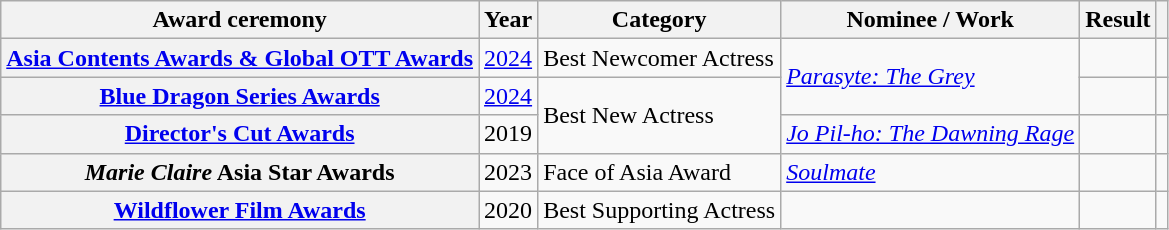<table class="wikitable plainrowheaders">
<tr>
<th scope="col">Award ceremony</th>
<th scope="col">Year</th>
<th scope="col">Category</th>
<th scope="col">Nominee / Work</th>
<th scope="col">Result</th>
<th scope="col" class="unsortable"></th>
</tr>
<tr>
<th scope="row"><a href='#'>Asia Contents Awards & Global OTT Awards</a></th>
<td style="text-align:center"><a href='#'>2024</a></td>
<td>Best Newcomer Actress</td>
<td rowspan="2"><em><a href='#'>Parasyte: The Grey</a></em></td>
<td></td>
<td style="text-align:center"></td>
</tr>
<tr>
<th scope="row"><a href='#'>Blue Dragon Series Awards</a></th>
<td style="text-align:center"><a href='#'>2024</a></td>
<td rowspan="2">Best New Actress</td>
<td></td>
<td style="text-align:center"></td>
</tr>
<tr>
<th scope="row"><a href='#'>Director's Cut Awards</a></th>
<td style="text-align:center">2019</td>
<td><em><a href='#'>Jo Pil-ho: The Dawning Rage</a></em></td>
<td></td>
<td style="text-align:center"></td>
</tr>
<tr>
<th scope="row"><em>Marie Claire</em> Asia Star Awards</th>
<td style="text-align:center">2023</td>
<td>Face of Asia Award</td>
<td><em><a href='#'>Soulmate</a></em></td>
<td></td>
<td style="text-align:center"></td>
</tr>
<tr>
<th scope="row"><a href='#'>Wildflower Film Awards</a></th>
<td style="text-align:center">2020</td>
<td>Best Supporting Actress</td>
<td><em></em></td>
<td></td>
<td></td>
</tr>
</table>
